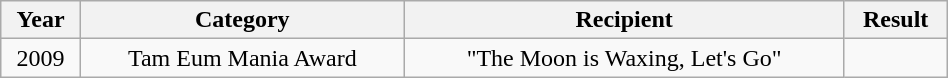<table class="wikitable" style="text-align: center; width: 50%;">
<tr>
<th>Year</th>
<th>Category</th>
<th>Recipient</th>
<th>Result</th>
</tr>
<tr>
<td>2009</td>
<td>Tam Eum Mania Award</td>
<td>"The Moon is Waxing, Let's Go"</td>
<td></td>
</tr>
</table>
